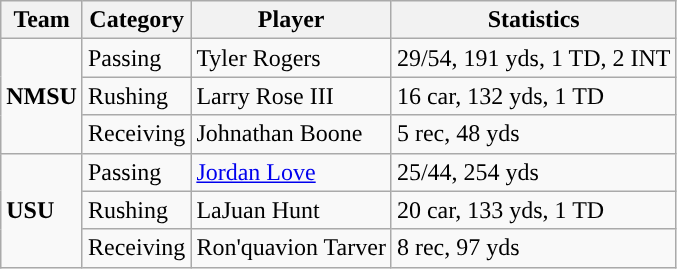<table class="wikitable">
<tr>
<th>Team</th>
<th>Category</th>
<th>Player</th>
<th>Statistics</th>
</tr>
<tr>
<td rowspan=3><strong>NMSU</strong></td>
<td>Passing</td>
<td>Tyler Rogers</td>
<td>29/54, 191 yds, 1 TD, 2 INT</td>
</tr>
<tr>
<td>Rushing</td>
<td>Larry Rose III</td>
<td>16 car, 132 yds, 1 TD</td>
</tr>
<tr>
<td>Receiving</td>
<td>Johnathan Boone</td>
<td>5 rec, 48 yds</td>
</tr>
<tr>
<td rowspan=3><strong>USU</strong></td>
<td>Passing</td>
<td><a href='#'>Jordan Love</a></td>
<td>25/44, 254 yds</td>
</tr>
<tr>
<td>Rushing</td>
<td>LaJuan Hunt</td>
<td>20 car, 133 yds, 1 TD</td>
</tr>
<tr>
<td>Receiving</td>
<td>Ron'quavion Tarver</td>
<td>8 rec, 97 yds</td>
</tr>
</table>
